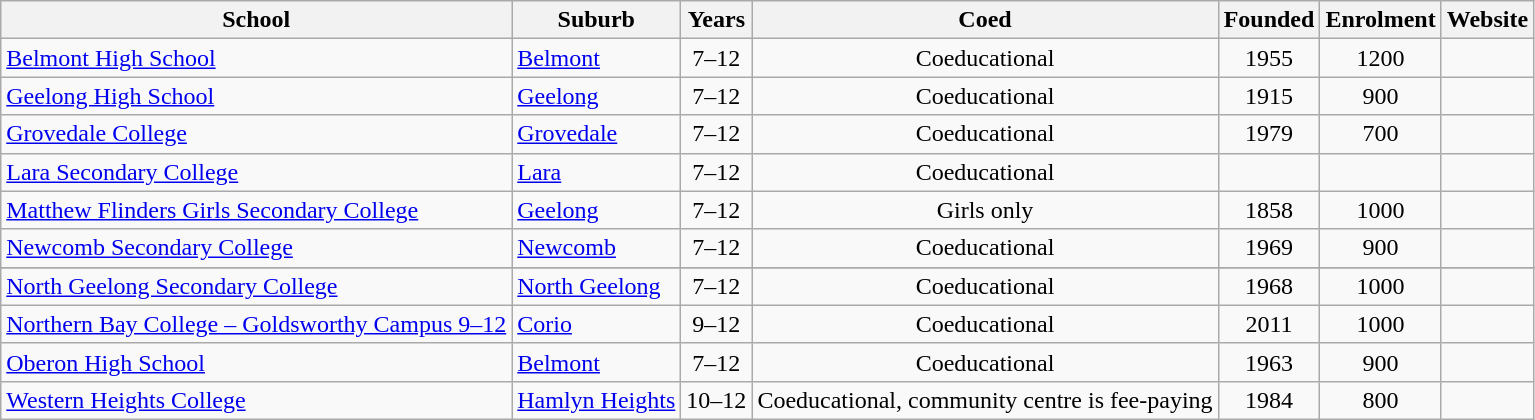<table class="wikitable">
<tr>
<th>School</th>
<th>Suburb</th>
<th>Years</th>
<th>Coed</th>
<th>Founded</th>
<th>Enrolment</th>
<th>Website</th>
</tr>
<tr>
<td><a href='#'>Belmont High School</a></td>
<td><a href='#'>Belmont</a></td>
<td align="center">7–12</td>
<td align="center">Coeducational</td>
<td align="center">1955</td>
<td align="center">1200</td>
<td align="center"></td>
</tr>
<tr>
<td><a href='#'>Geelong High School</a></td>
<td><a href='#'>Geelong</a></td>
<td align="center">7–12</td>
<td align="center">Coeducational</td>
<td align="center">1915</td>
<td align="center">900</td>
<td align="center"></td>
</tr>
<tr>
<td><a href='#'>Grovedale College</a></td>
<td><a href='#'>Grovedale</a></td>
<td align="center">7–12</td>
<td align="center">Coeducational</td>
<td align="center">1979</td>
<td align="center">700</td>
<td align="center"></td>
</tr>
<tr>
<td><a href='#'>Lara Secondary College</a></td>
<td><a href='#'>Lara</a></td>
<td align="center">7–12</td>
<td align="center">Coeducational</td>
<td></td>
<td></td>
<td></td>
</tr>
<tr>
<td><a href='#'>Matthew Flinders Girls Secondary College</a></td>
<td><a href='#'>Geelong</a></td>
<td align="center">7–12</td>
<td align="center">Girls only</td>
<td align="center">1858</td>
<td align="center">1000</td>
<td align="center"></td>
</tr>
<tr>
<td><a href='#'>Newcomb Secondary College</a></td>
<td><a href='#'>Newcomb</a></td>
<td align="center">7–12</td>
<td align="center">Coeducational</td>
<td align="center">1969</td>
<td align="center">900</td>
<td align="center"></td>
</tr>
<tr>
</tr>
<tr>
<td><a href='#'>North Geelong Secondary College</a></td>
<td><a href='#'>North Geelong</a></td>
<td align="center">7–12</td>
<td align="center">Coeducational</td>
<td align="center">1968</td>
<td align="center">1000</td>
<td align="center"></td>
</tr>
<tr>
<td><a href='#'>Northern Bay College – Goldsworthy Campus 9–12</a></td>
<td><a href='#'>Corio</a></td>
<td align="center">9–12</td>
<td align="center">Coeducational</td>
<td align="center">2011</td>
<td align="center">1000</td>
<td align="center"></td>
</tr>
<tr>
<td><a href='#'>Oberon High School</a></td>
<td><a href='#'>Belmont</a></td>
<td align="center">7–12</td>
<td align="center">Coeducational</td>
<td align="center">1963</td>
<td align="center">900</td>
<td align="center"></td>
</tr>
<tr>
<td><a href='#'>Western Heights College</a></td>
<td><a href='#'>Hamlyn Heights</a></td>
<td align="center">10–12</td>
<td align="center">Coeducational, community centre  is fee-paying</td>
<td align="center">1984</td>
<td align="center">800</td>
<td align="center"></td>
</tr>
</table>
